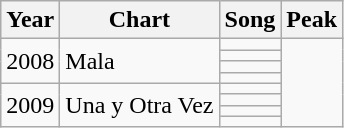<table class="wikitable">
<tr>
<th>Year</th>
<th>Chart</th>
<th>Song</th>
<th>Peak</th>
</tr>
<tr>
<td rowspan="4">2008</td>
<td rowspan="4">Mala</td>
<td></td>
</tr>
<tr>
<td></td>
</tr>
<tr>
<td></td>
</tr>
<tr>
<td></td>
</tr>
<tr>
<td rowspan="4">2009</td>
<td rowspan="4">Una y Otra Vez</td>
<td></td>
</tr>
<tr>
<td></td>
</tr>
<tr>
<td></td>
</tr>
<tr>
<td></td>
</tr>
</table>
